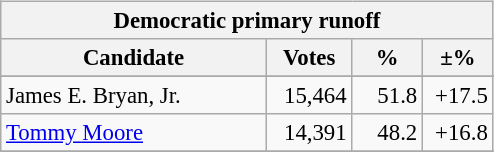<table class="wikitable" align="left" style="margin: 1em 1em 1em 0; font-size: 95%;">
<tr>
<th colspan="4">Democratic primary runoff</th>
</tr>
<tr>
<th colspan="1" style="width: 170px">Candidate</th>
<th style="width: 50px">Votes</th>
<th style="width: 40px">%</th>
<th style="width: 40px">±%</th>
</tr>
<tr>
</tr>
<tr>
<td>James E. Bryan, Jr.</td>
<td align="right">15,464</td>
<td align="right">51.8</td>
<td align="right">+17.5</td>
</tr>
<tr>
<td><a href='#'>Tommy Moore</a></td>
<td align="right">14,391</td>
<td align="right">48.2</td>
<td align="right">+16.8</td>
</tr>
<tr>
</tr>
</table>
